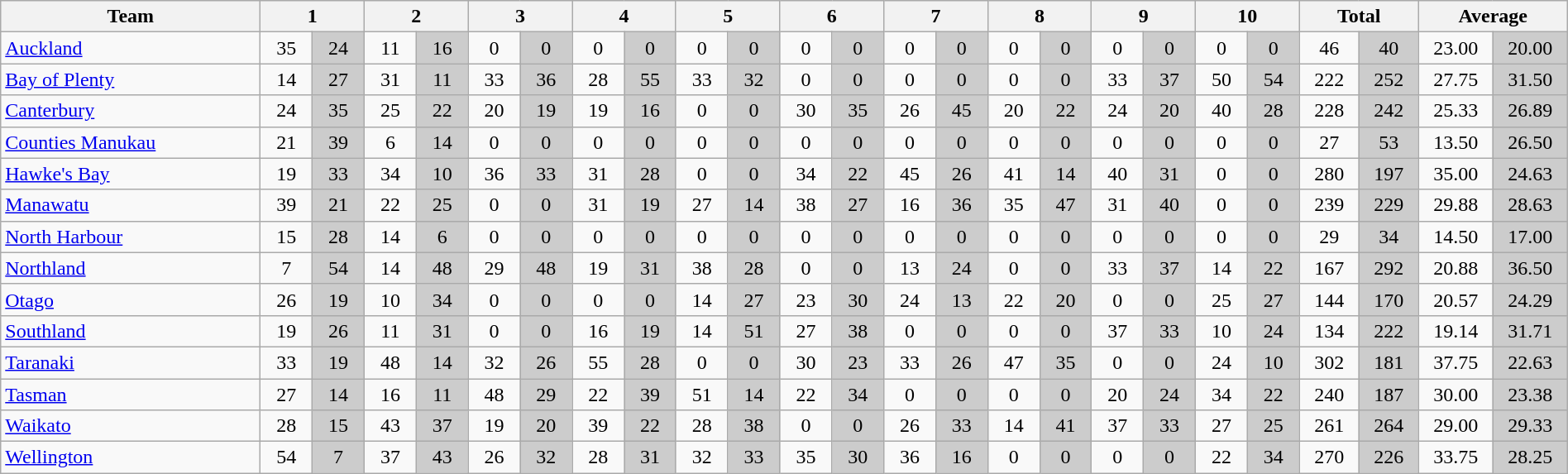<table class="wikitable" style="text-align:center;width:100%">
<tr>
<th style="width:10%">Team</th>
<th style="width:4%" colspan=2>1</th>
<th style="width:4%" colspan=2>2</th>
<th style="width:4%" colspan=2>3</th>
<th style="width:4%" colspan=2>4</th>
<th style="width:4%" colspan=2>5</th>
<th style="width:4%" colspan=2>6</th>
<th style="width:4%" colspan=2>7</th>
<th style="width:4%" colspan=2>8</th>
<th style="width:4%" colspan=2>9</th>
<th style="width:4%" colspan=2>10</th>
<th style="width:4%" colspan=2>Total</th>
<th style="width:4%" colspan=2>Average</th>
</tr>
<tr>
<td style="text-align:left"><a href='#'>Auckland</a></td>
<td>35</td>
<td style="background:#ccc">24</td>
<td>11</td>
<td style="background:#ccc">16</td>
<td>0</td>
<td style="background:#ccc">0</td>
<td>0</td>
<td style="background:#ccc">0</td>
<td>0</td>
<td style="background:#ccc">0</td>
<td>0</td>
<td style="background:#ccc">0</td>
<td>0</td>
<td style="background:#ccc">0</td>
<td>0</td>
<td style="background:#ccc">0</td>
<td>0</td>
<td style="background:#ccc">0</td>
<td>0</td>
<td style="background:#ccc">0</td>
<td>46</td>
<td style="background:#ccc">40</td>
<td>23.00</td>
<td style="background:#ccc">20.00</td>
</tr>
<tr>
<td style="text-align:left"><a href='#'>Bay of Plenty</a></td>
<td>14</td>
<td style="background:#ccc">27</td>
<td>31</td>
<td style="background:#ccc">11</td>
<td>33</td>
<td style="background:#ccc">36</td>
<td>28</td>
<td style="background:#ccc">55</td>
<td>33</td>
<td style="background:#ccc">32</td>
<td>0</td>
<td style="background:#ccc">0</td>
<td>0</td>
<td style="background:#ccc">0</td>
<td>0</td>
<td style="background:#ccc">0</td>
<td>33</td>
<td style="background:#ccc">37</td>
<td>50</td>
<td style="background:#ccc">54</td>
<td>222</td>
<td style="background:#ccc">252</td>
<td>27.75</td>
<td style="background:#ccc">31.50</td>
</tr>
<tr>
<td style="text-align:left"><a href='#'>Canterbury</a></td>
<td>24</td>
<td style="background:#ccc">35</td>
<td>25</td>
<td style="background:#ccc">22</td>
<td>20</td>
<td style="background:#ccc">19</td>
<td>19</td>
<td style="background:#ccc">16</td>
<td>0</td>
<td style="background:#ccc">0</td>
<td>30</td>
<td style="background:#ccc">35</td>
<td>26</td>
<td style="background:#ccc">45</td>
<td>20</td>
<td style="background:#ccc">22</td>
<td>24</td>
<td style="background:#ccc">20</td>
<td>40</td>
<td style="background:#ccc">28</td>
<td>228</td>
<td style="background:#ccc">242</td>
<td>25.33</td>
<td style="background:#ccc">26.89</td>
</tr>
<tr>
<td style="text-align:left"><a href='#'>Counties Manukau</a></td>
<td>21</td>
<td style="background:#ccc">39</td>
<td>6</td>
<td style="background:#ccc">14</td>
<td>0</td>
<td style="background:#ccc">0</td>
<td>0</td>
<td style="background:#ccc">0</td>
<td>0</td>
<td style="background:#ccc">0</td>
<td>0</td>
<td style="background:#ccc">0</td>
<td>0</td>
<td style="background:#ccc">0</td>
<td>0</td>
<td style="background:#ccc">0</td>
<td>0</td>
<td style="background:#ccc">0</td>
<td>0</td>
<td style="background:#ccc">0</td>
<td>27</td>
<td style="background:#ccc">53</td>
<td>13.50</td>
<td style="background:#ccc">26.50</td>
</tr>
<tr>
<td style="text-align:left"><a href='#'>Hawke's Bay</a></td>
<td>19</td>
<td style="background:#ccc">33</td>
<td>34</td>
<td style="background:#ccc">10</td>
<td>36</td>
<td style="background:#ccc">33</td>
<td>31</td>
<td style="background:#ccc">28</td>
<td>0</td>
<td style="background:#ccc">0</td>
<td>34</td>
<td style="background:#ccc">22</td>
<td>45</td>
<td style="background:#ccc">26</td>
<td>41</td>
<td style="background:#ccc">14</td>
<td>40</td>
<td style="background:#ccc">31</td>
<td>0</td>
<td style="background:#ccc">0</td>
<td>280</td>
<td style="background:#ccc">197</td>
<td>35.00</td>
<td style="background:#ccc">24.63</td>
</tr>
<tr>
<td style="text-align:left"><a href='#'>Manawatu</a></td>
<td>39</td>
<td style="background:#ccc">21</td>
<td>22</td>
<td style="background:#ccc">25</td>
<td>0</td>
<td style="background:#ccc">0</td>
<td>31</td>
<td style="background:#ccc">19</td>
<td>27</td>
<td style="background:#ccc">14</td>
<td>38</td>
<td style="background:#ccc">27</td>
<td>16</td>
<td style="background:#ccc">36</td>
<td>35</td>
<td style="background:#ccc">47</td>
<td>31</td>
<td style="background:#ccc">40</td>
<td>0</td>
<td style="background:#ccc">0</td>
<td>239</td>
<td style="background:#ccc">229</td>
<td>29.88</td>
<td style="background:#ccc">28.63</td>
</tr>
<tr>
<td style="text-align:left"><a href='#'>North Harbour</a></td>
<td>15</td>
<td style="background:#ccc">28</td>
<td>14</td>
<td style="background:#ccc">6</td>
<td>0</td>
<td style="background:#ccc">0</td>
<td>0</td>
<td style="background:#ccc">0</td>
<td>0</td>
<td style="background:#ccc">0</td>
<td>0</td>
<td style="background:#ccc">0</td>
<td>0</td>
<td style="background:#ccc">0</td>
<td>0</td>
<td style="background:#ccc">0</td>
<td>0</td>
<td style="background:#ccc">0</td>
<td>0</td>
<td style="background:#ccc">0</td>
<td>29</td>
<td style="background:#ccc">34</td>
<td>14.50</td>
<td style="background:#ccc">17.00</td>
</tr>
<tr>
<td style="text-align:left"><a href='#'>Northland</a></td>
<td>7</td>
<td style="background:#ccc">54</td>
<td>14</td>
<td style="background:#ccc">48</td>
<td>29</td>
<td style="background:#ccc">48</td>
<td>19</td>
<td style="background:#ccc">31</td>
<td>38</td>
<td style="background:#ccc">28</td>
<td>0</td>
<td style="background:#ccc">0</td>
<td>13</td>
<td style="background:#ccc">24</td>
<td>0</td>
<td style="background:#ccc">0</td>
<td>33</td>
<td style="background:#ccc">37</td>
<td>14</td>
<td style="background:#ccc">22</td>
<td>167</td>
<td style="background:#ccc">292</td>
<td>20.88</td>
<td style="background:#ccc">36.50</td>
</tr>
<tr>
<td style="text-align:left"><a href='#'>Otago</a></td>
<td>26</td>
<td style="background:#ccc">19</td>
<td>10</td>
<td style="background:#ccc">34</td>
<td>0</td>
<td style="background:#ccc">0</td>
<td>0</td>
<td style="background:#ccc">0</td>
<td>14</td>
<td style="background:#ccc">27</td>
<td>23</td>
<td style="background:#ccc">30</td>
<td>24</td>
<td style="background:#ccc">13</td>
<td>22</td>
<td style="background:#ccc">20</td>
<td>0</td>
<td style="background:#ccc">0</td>
<td>25</td>
<td style="background:#ccc">27</td>
<td>144</td>
<td style="background:#ccc">170</td>
<td>20.57</td>
<td style="background:#ccc">24.29</td>
</tr>
<tr>
<td style="text-align:left"><a href='#'>Southland</a></td>
<td>19</td>
<td style="background:#ccc">26</td>
<td>11</td>
<td style="background:#ccc">31</td>
<td>0</td>
<td style="background:#ccc">0</td>
<td>16</td>
<td style="background:#ccc">19</td>
<td>14</td>
<td style="background:#ccc">51</td>
<td>27</td>
<td style="background:#ccc">38</td>
<td>0</td>
<td style="background:#ccc">0</td>
<td>0</td>
<td style="background:#ccc">0</td>
<td>37</td>
<td style="background:#ccc">33</td>
<td>10</td>
<td style="background:#ccc">24</td>
<td>134</td>
<td style="background:#ccc">222</td>
<td>19.14</td>
<td style="background:#ccc">31.71</td>
</tr>
<tr>
<td style="text-align:left"><a href='#'>Taranaki</a></td>
<td>33</td>
<td style="background:#ccc">19</td>
<td>48</td>
<td style="background:#ccc">14</td>
<td>32</td>
<td style="background:#ccc">26</td>
<td>55</td>
<td style="background:#ccc">28</td>
<td>0</td>
<td style="background:#ccc">0</td>
<td>30</td>
<td style="background:#ccc">23</td>
<td>33</td>
<td style="background:#ccc">26</td>
<td>47</td>
<td style="background:#ccc">35</td>
<td>0</td>
<td style="background:#ccc">0</td>
<td>24</td>
<td style="background:#ccc">10</td>
<td>302</td>
<td style="background:#ccc">181</td>
<td>37.75</td>
<td style="background:#ccc">22.63</td>
</tr>
<tr>
<td style="text-align:left"><a href='#'>Tasman</a></td>
<td>27</td>
<td style="background:#ccc">14</td>
<td>16</td>
<td style="background:#ccc">11</td>
<td>48</td>
<td style="background:#ccc">29</td>
<td>22</td>
<td style="background:#ccc">39</td>
<td>51</td>
<td style="background:#ccc">14</td>
<td>22</td>
<td style="background:#ccc">34</td>
<td>0</td>
<td style="background:#ccc">0</td>
<td>0</td>
<td style="background:#ccc">0</td>
<td>20</td>
<td style="background:#ccc">24</td>
<td>34</td>
<td style="background:#ccc">22</td>
<td>240</td>
<td style="background:#ccc">187</td>
<td>30.00</td>
<td style="background:#ccc">23.38</td>
</tr>
<tr>
<td style="text-align:left"><a href='#'>Waikato</a></td>
<td>28</td>
<td style="background:#ccc">15</td>
<td>43</td>
<td style="background:#ccc">37</td>
<td>19</td>
<td style="background:#ccc">20</td>
<td>39</td>
<td style="background:#ccc">22</td>
<td>28</td>
<td style="background:#ccc">38</td>
<td>0</td>
<td style="background:#ccc">0</td>
<td>26</td>
<td style="background:#ccc">33</td>
<td>14</td>
<td style="background:#ccc">41</td>
<td>37</td>
<td style="background:#ccc">33</td>
<td>27</td>
<td style="background:#ccc">25</td>
<td>261</td>
<td style="background:#ccc">264</td>
<td>29.00</td>
<td style="background:#ccc">29.33</td>
</tr>
<tr>
<td style="text-align:left"><a href='#'>Wellington</a></td>
<td>54</td>
<td style="background:#ccc">7</td>
<td>37</td>
<td style="background:#ccc">43</td>
<td>26</td>
<td style="background:#ccc">32</td>
<td>28</td>
<td style="background:#ccc">31</td>
<td>32</td>
<td style="background:#ccc">33</td>
<td>35</td>
<td style="background:#ccc">30</td>
<td>36</td>
<td style="background:#ccc">16</td>
<td>0</td>
<td style="background:#ccc">0</td>
<td>0</td>
<td style="background:#ccc">0</td>
<td>22</td>
<td style="background:#ccc">34</td>
<td>270</td>
<td style="background:#ccc">226</td>
<td>33.75</td>
<td style="background:#ccc">28.25</td>
</tr>
</table>
